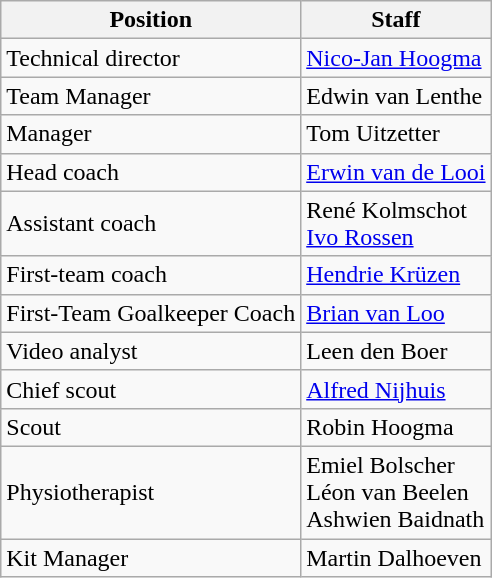<table class="wikitable">
<tr>
<th>Position</th>
<th>Staff</th>
</tr>
<tr>
<td>Technical director</td>
<td> <a href='#'>Nico-Jan Hoogma</a></td>
</tr>
<tr>
<td>Team Manager</td>
<td> Edwin van Lenthe</td>
</tr>
<tr>
<td>Manager</td>
<td> Tom Uitzetter</td>
</tr>
<tr>
<td>Head coach</td>
<td> <a href='#'>Erwin van de Looi</a></td>
</tr>
<tr>
<td>Assistant coach</td>
<td> René Kolmschot <br>  <a href='#'>Ivo Rossen</a></td>
</tr>
<tr>
<td>First-team coach</td>
<td> <a href='#'>Hendrie Krüzen</a></td>
</tr>
<tr>
<td>First-Team Goalkeeper Coach</td>
<td> <a href='#'>Brian van Loo</a></td>
</tr>
<tr>
<td>Video analyst</td>
<td> Leen den Boer</td>
</tr>
<tr>
<td>Chief scout</td>
<td> <a href='#'>Alfred Nijhuis</a></td>
</tr>
<tr>
<td>Scout</td>
<td> Robin Hoogma</td>
</tr>
<tr>
<td>Physiotherapist</td>
<td> Emiel Bolscher <br>  Léon van Beelen  <br>  Ashwien Baidnath</td>
</tr>
<tr>
<td>Kit Manager</td>
<td> Martin Dalhoeven</td>
</tr>
</table>
